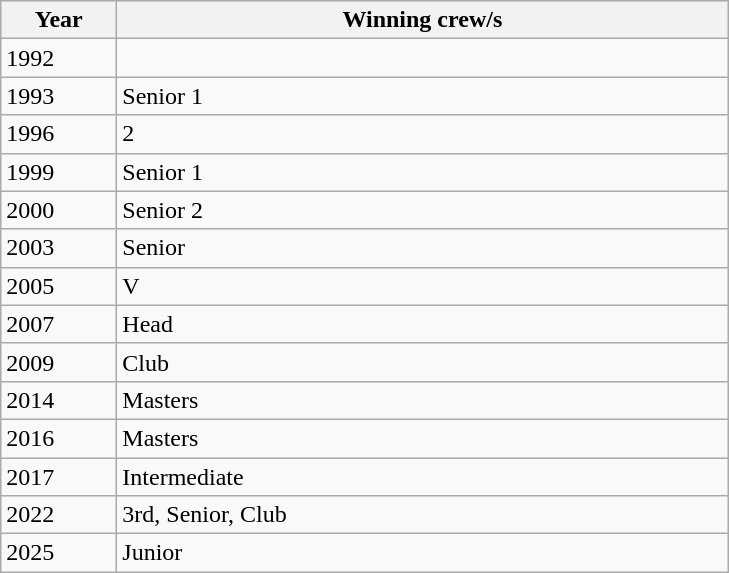<table class="wikitable">
<tr>
<th width=70>Year</th>
<th width=400>Winning crew/s</th>
</tr>
<tr>
<td>1992</td>
<td></td>
</tr>
<tr>
<td>1993</td>
<td>Senior 1</td>
</tr>
<tr>
<td>1996</td>
<td>2</td>
</tr>
<tr>
<td>1999</td>
<td>Senior 1</td>
</tr>
<tr>
<td>2000</td>
<td>Senior 2</td>
</tr>
<tr>
<td>2003</td>
<td>Senior</td>
</tr>
<tr>
<td>2005</td>
<td>V</td>
</tr>
<tr>
<td>2007</td>
<td>Head</td>
</tr>
<tr>
<td>2009</td>
<td>Club</td>
</tr>
<tr>
<td>2014</td>
<td>Masters</td>
</tr>
<tr>
<td>2016</td>
<td>Masters</td>
</tr>
<tr>
<td>2017</td>
<td>Intermediate</td>
</tr>
<tr>
<td>2022</td>
<td>3rd, Senior, Club</td>
</tr>
<tr>
<td>2025</td>
<td>Junior</td>
</tr>
</table>
